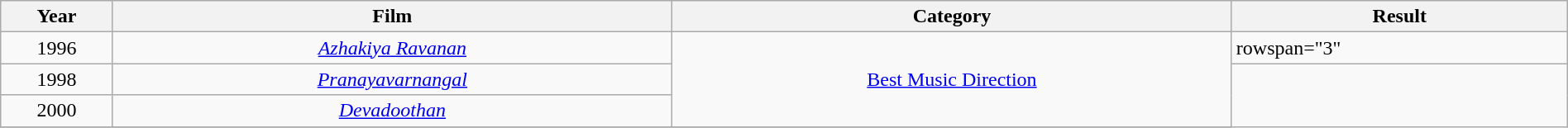<table class="wikitable" style="width:100%;">
<tr>
<th width=5%>Year</th>
<th style="width:25%;">Film</th>
<th style="width:25%;">Category</th>
<th style="width:15%;">Result</th>
</tr>
<tr>
<td style="text-align:center;">1996</td>
<td style="text-align:center;"><em><a href='#'>Azhakiya Ravanan</a></em></td>
<td style="text-align:center;" rowspan="3"><a href='#'>Best Music Direction</a></td>
<td>rowspan="3" </td>
</tr>
<tr style="text-align:center;">
<td>1998</td>
<td><em><a href='#'>Pranayavarnangal</a></em></td>
</tr>
<tr style="text-align:center;">
<td>2000</td>
<td><em><a href='#'>Devadoothan</a></em></td>
</tr>
<tr>
</tr>
</table>
